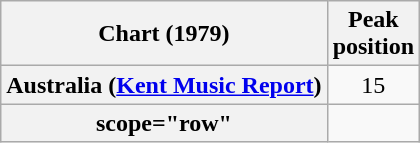<table class="wikitable sortable plainrowheaders">
<tr>
<th scope="col">Chart (1979)</th>
<th scope="col">Peak<br>position</th>
</tr>
<tr>
<th scope="row">Australia (<a href='#'>Kent Music Report</a>)</th>
<td style="text-align:center;">15</td>
</tr>
<tr>
<th>scope="row"</th>
</tr>
</table>
